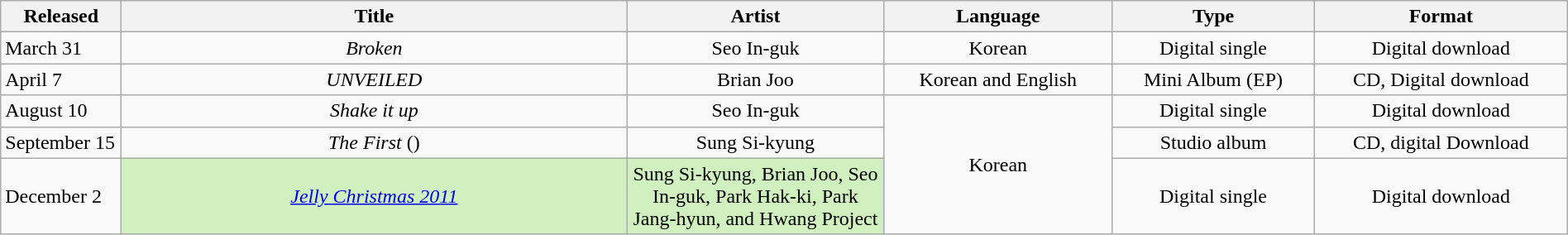<table class="wikitable"  style="width:100%">
<tr>
<th width=90px>Released</th>
<th width=400px>Title</th>
<th width=200px>Artist</th>
<th>Language</th>
<th>Type</th>
<th>Format</th>
</tr>
<tr>
<td>March 31</td>
<td align="center"><em>Broken</em></td>
<td align="center">Seo In-guk</td>
<td align="center">Korean</td>
<td align="center">Digital single</td>
<td align="center">Digital download</td>
</tr>
<tr>
<td>April 7</td>
<td align="center"><em>UNVEILED</em></td>
<td align="center">Brian Joo</td>
<td align="center">Korean and English</td>
<td align="center">Mini Album (EP)</td>
<td align="center">CD, Digital download</td>
</tr>
<tr>
<td>August 10</td>
<td align="center"><em>Shake it up</em></td>
<td align="center">Seo In-guk</td>
<td align="center" rowspan="3">Korean</td>
<td align="center">Digital single</td>
<td align="center">Digital download</td>
</tr>
<tr>
<td>September 15</td>
<td align="center"><em>The First</em> ()</td>
<td align="center">Sung Si-kyung</td>
<td align="center">Studio album</td>
<td align="center">CD, digital Download</td>
</tr>
<tr>
<td>December 2</td>
<td align="center" style="background:#D0F0C0;"><em><a href='#'>Jelly Christmas 2011</a></em></td>
<td align="center" style="background:#D0F0C0;">Sung Si-kyung, Brian Joo, Seo In-guk, Park Hak-ki, Park Jang-hyun, and Hwang Project</td>
<td align="center">Digital single</td>
<td align="center">Digital download</td>
</tr>
</table>
